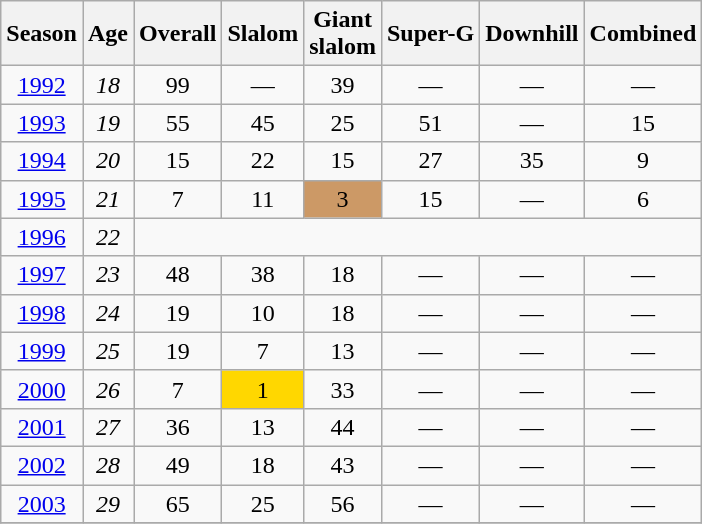<table class=wikitable style="text-align:center">
<tr>
<th>Season</th>
<th>Age</th>
<th>Overall</th>
<th>Slalom</th>
<th>Giant<br>slalom</th>
<th>Super-G</th>
<th>Downhill</th>
<th>Combined</th>
</tr>
<tr>
<td><a href='#'>1992</a></td>
<td><em>18</em></td>
<td>99</td>
<td>—</td>
<td>39</td>
<td>—</td>
<td>—</td>
<td>—</td>
</tr>
<tr>
<td><a href='#'>1993</a></td>
<td><em>19</em></td>
<td>55</td>
<td>45</td>
<td>25</td>
<td>51</td>
<td>—</td>
<td>15</td>
</tr>
<tr>
<td><a href='#'>1994</a></td>
<td><em>20</em></td>
<td>15</td>
<td>22</td>
<td>15</td>
<td>27</td>
<td>35</td>
<td>9</td>
</tr>
<tr>
<td><a href='#'>1995</a></td>
<td><em>21</em></td>
<td>7</td>
<td>11</td>
<td style="background:#c96;">3</td>
<td>15</td>
<td>—</td>
<td>6</td>
</tr>
<tr>
<td><a href='#'>1996</a></td>
<td><em>22</em></td>
<td colspan=6 rowspan=1></td>
</tr>
<tr>
<td><a href='#'>1997</a></td>
<td><em>23</em></td>
<td>48</td>
<td>38</td>
<td>18</td>
<td>—</td>
<td>—</td>
<td>—</td>
</tr>
<tr>
<td><a href='#'>1998</a></td>
<td><em>24</em></td>
<td>19</td>
<td>10</td>
<td>18</td>
<td>—</td>
<td>—</td>
<td>—</td>
</tr>
<tr>
<td><a href='#'>1999</a></td>
<td><em>25</em></td>
<td>19</td>
<td>7</td>
<td>13</td>
<td>—</td>
<td>—</td>
<td>—</td>
</tr>
<tr>
<td><a href='#'>2000</a></td>
<td><em>26</em></td>
<td>7</td>
<td bgcolor="gold">1</td>
<td>33</td>
<td>—</td>
<td>—</td>
<td>—</td>
</tr>
<tr>
<td><a href='#'>2001</a></td>
<td><em>27</em></td>
<td>36</td>
<td>13</td>
<td>44</td>
<td>—</td>
<td>—</td>
<td>—</td>
</tr>
<tr>
<td><a href='#'>2002</a></td>
<td><em>28</em></td>
<td>49</td>
<td>18</td>
<td>43</td>
<td>—</td>
<td>—</td>
<td>—</td>
</tr>
<tr>
<td><a href='#'>2003</a></td>
<td><em>29</em></td>
<td>65</td>
<td>25</td>
<td>56</td>
<td>—</td>
<td>—</td>
<td>—</td>
</tr>
<tr>
</tr>
</table>
